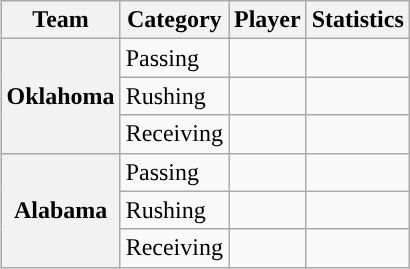<table class="wikitable" style="float:right">
<tr>
<th>Team</th>
<th>Category</th>
<th>Player</th>
<th>Statistics</th>
</tr>
<tr>
<th rowspan=3>Oklahoma</th>
<td>Passing</td>
<td></td>
<td></td>
</tr>
<tr>
<td>Rushing</td>
<td></td>
<td></td>
</tr>
<tr>
<td>Receiving</td>
<td></td>
<td></td>
</tr>
<tr>
<th rowspan=3>Alabama</th>
<td>Passing</td>
<td></td>
<td></td>
</tr>
<tr>
<td>Rushing</td>
<td></td>
<td></td>
</tr>
<tr>
<td>Receiving</td>
<td></td>
<td></td>
</tr>
</table>
